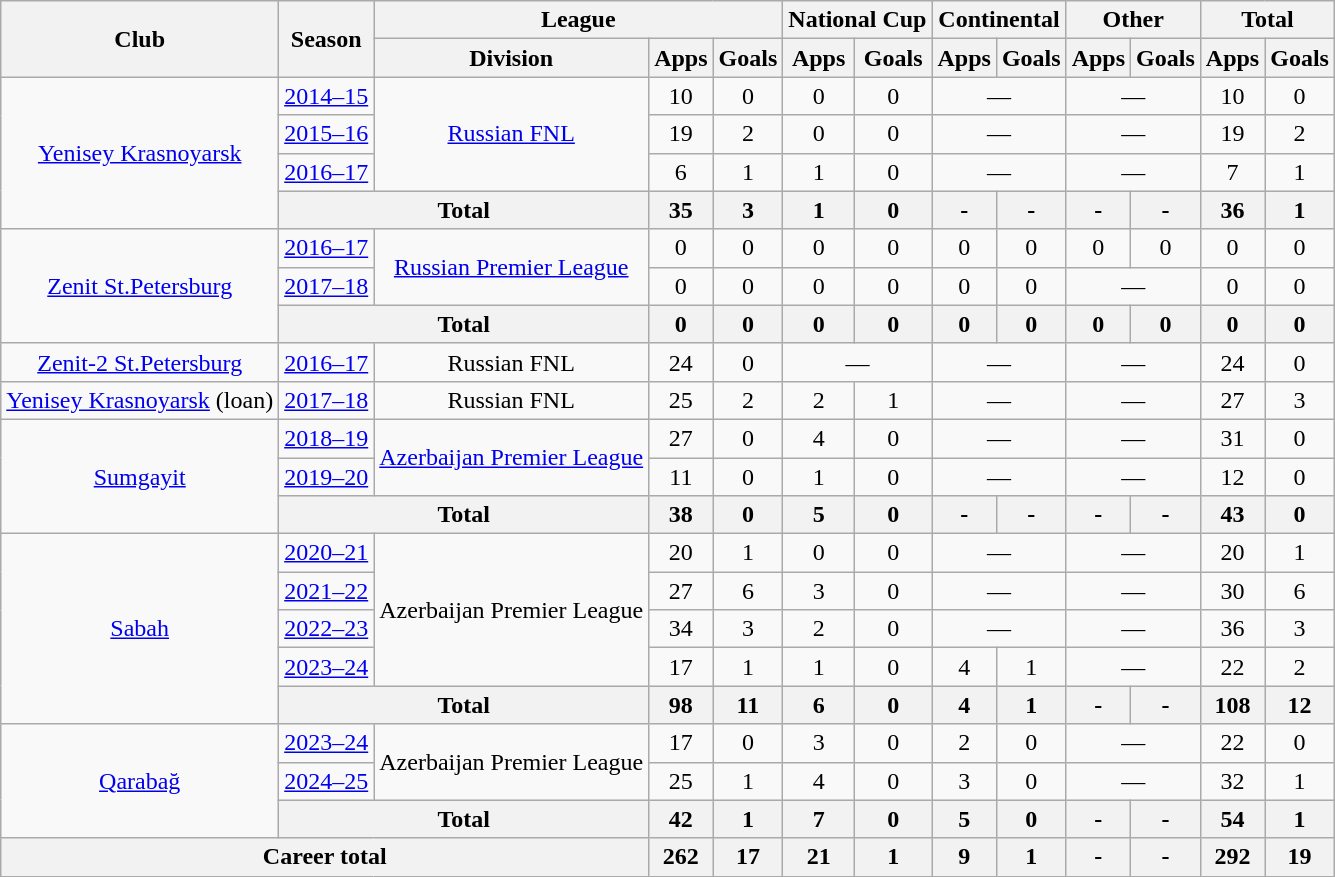<table class="wikitable" style="text-align:center">
<tr>
<th rowspan="2">Club</th>
<th rowspan="2">Season</th>
<th colspan="3">League</th>
<th colspan="2">National Cup</th>
<th colspan="2">Continental</th>
<th colspan="2">Other</th>
<th colspan="2">Total</th>
</tr>
<tr>
<th>Division</th>
<th>Apps</th>
<th>Goals</th>
<th>Apps</th>
<th>Goals</th>
<th>Apps</th>
<th>Goals</th>
<th>Apps</th>
<th>Goals</th>
<th>Apps</th>
<th>Goals</th>
</tr>
<tr>
<td rowspan="4"><a href='#'>Yenisey Krasnoyarsk</a></td>
<td><a href='#'>2014–15</a></td>
<td rowspan="3"><a href='#'>Russian FNL</a></td>
<td>10</td>
<td>0</td>
<td>0</td>
<td>0</td>
<td colspan="2">—</td>
<td colspan="2">—</td>
<td>10</td>
<td>0</td>
</tr>
<tr>
<td><a href='#'>2015–16</a></td>
<td>19</td>
<td>2</td>
<td>0</td>
<td>0</td>
<td colspan="2">—</td>
<td colspan="2">—</td>
<td>19</td>
<td>2</td>
</tr>
<tr>
<td><a href='#'>2016–17</a></td>
<td>6</td>
<td>1</td>
<td>1</td>
<td>0</td>
<td colspan="2">—</td>
<td colspan="2">—</td>
<td>7</td>
<td>1</td>
</tr>
<tr>
<th colspan="2">Total</th>
<th>35</th>
<th>3</th>
<th>1</th>
<th>0</th>
<th>-</th>
<th>-</th>
<th>-</th>
<th>-</th>
<th>36</th>
<th>1</th>
</tr>
<tr>
<td rowspan="3"><a href='#'>Zenit St.Petersburg</a></td>
<td><a href='#'>2016–17</a></td>
<td rowspan="2"><a href='#'>Russian Premier League</a></td>
<td>0</td>
<td>0</td>
<td>0</td>
<td>0</td>
<td>0</td>
<td>0</td>
<td>0</td>
<td>0</td>
<td>0</td>
<td>0</td>
</tr>
<tr>
<td><a href='#'>2017–18</a></td>
<td>0</td>
<td>0</td>
<td>0</td>
<td>0</td>
<td>0</td>
<td>0</td>
<td colspan="2">—</td>
<td>0</td>
<td>0</td>
</tr>
<tr>
<th colspan="2">Total</th>
<th>0</th>
<th>0</th>
<th>0</th>
<th>0</th>
<th>0</th>
<th>0</th>
<th>0</th>
<th>0</th>
<th>0</th>
<th>0</th>
</tr>
<tr>
<td><a href='#'>Zenit-2 St.Petersburg</a></td>
<td><a href='#'>2016–17</a></td>
<td>Russian FNL</td>
<td>24</td>
<td>0</td>
<td colspan="2">—</td>
<td colspan="2">—</td>
<td colspan="2">—</td>
<td>24</td>
<td>0</td>
</tr>
<tr>
<td><a href='#'>Yenisey Krasnoyarsk</a> (loan)</td>
<td><a href='#'>2017–18</a></td>
<td>Russian FNL</td>
<td>25</td>
<td>2</td>
<td>2</td>
<td>1</td>
<td colspan="2">—</td>
<td colspan="2">—</td>
<td>27</td>
<td>3</td>
</tr>
<tr>
<td rowspan="3"><a href='#'>Sumgayit</a></td>
<td><a href='#'>2018–19</a></td>
<td rowspan="2"><a href='#'>Azerbaijan Premier League</a></td>
<td>27</td>
<td>0</td>
<td>4</td>
<td>0</td>
<td colspan="2">—</td>
<td colspan="2">—</td>
<td>31</td>
<td>0</td>
</tr>
<tr>
<td><a href='#'>2019–20</a></td>
<td>11</td>
<td>0</td>
<td>1</td>
<td>0</td>
<td colspan="2">—</td>
<td colspan="2">—</td>
<td>12</td>
<td>0</td>
</tr>
<tr>
<th colspan="2">Total</th>
<th>38</th>
<th>0</th>
<th>5</th>
<th>0</th>
<th>-</th>
<th>-</th>
<th>-</th>
<th>-</th>
<th>43</th>
<th>0</th>
</tr>
<tr>
<td rowspan="5"><a href='#'>Sabah</a></td>
<td><a href='#'>2020–21</a></td>
<td rowspan="4">Azerbaijan Premier League</td>
<td>20</td>
<td>1</td>
<td>0</td>
<td>0</td>
<td colspan="2">—</td>
<td colspan="2">—</td>
<td>20</td>
<td>1</td>
</tr>
<tr>
<td><a href='#'>2021–22</a></td>
<td>27</td>
<td>6</td>
<td>3</td>
<td>0</td>
<td colspan="2">—</td>
<td colspan="2">—</td>
<td>30</td>
<td>6</td>
</tr>
<tr>
<td><a href='#'>2022–23</a></td>
<td>34</td>
<td>3</td>
<td>2</td>
<td>0</td>
<td colspan="2">—</td>
<td colspan="2">—</td>
<td>36</td>
<td>3</td>
</tr>
<tr>
<td><a href='#'>2023–24</a></td>
<td>17</td>
<td>1</td>
<td>1</td>
<td>0</td>
<td>4</td>
<td>1</td>
<td colspan="2">—</td>
<td>22</td>
<td>2</td>
</tr>
<tr>
<th colspan="2">Total</th>
<th>98</th>
<th>11</th>
<th>6</th>
<th>0</th>
<th>4</th>
<th>1</th>
<th>-</th>
<th>-</th>
<th>108</th>
<th>12</th>
</tr>
<tr>
<td rowspan="3"><a href='#'>Qarabağ</a></td>
<td><a href='#'>2023–24</a></td>
<td rowspan="2">Azerbaijan Premier League</td>
<td>17</td>
<td>0</td>
<td>3</td>
<td>0</td>
<td>2</td>
<td>0</td>
<td colspan="2">—</td>
<td>22</td>
<td>0</td>
</tr>
<tr>
<td><a href='#'>2024–25</a></td>
<td>25</td>
<td>1</td>
<td>4</td>
<td>0</td>
<td>3</td>
<td>0</td>
<td colspan="2">—</td>
<td>32</td>
<td>1</td>
</tr>
<tr>
<th colspan="2">Total</th>
<th>42</th>
<th>1</th>
<th>7</th>
<th>0</th>
<th>5</th>
<th>0</th>
<th>-</th>
<th>-</th>
<th>54</th>
<th>1</th>
</tr>
<tr>
<th colspan="3">Career total</th>
<th>262</th>
<th>17</th>
<th>21</th>
<th>1</th>
<th>9</th>
<th>1</th>
<th>-</th>
<th>-</th>
<th>292</th>
<th>19</th>
</tr>
</table>
